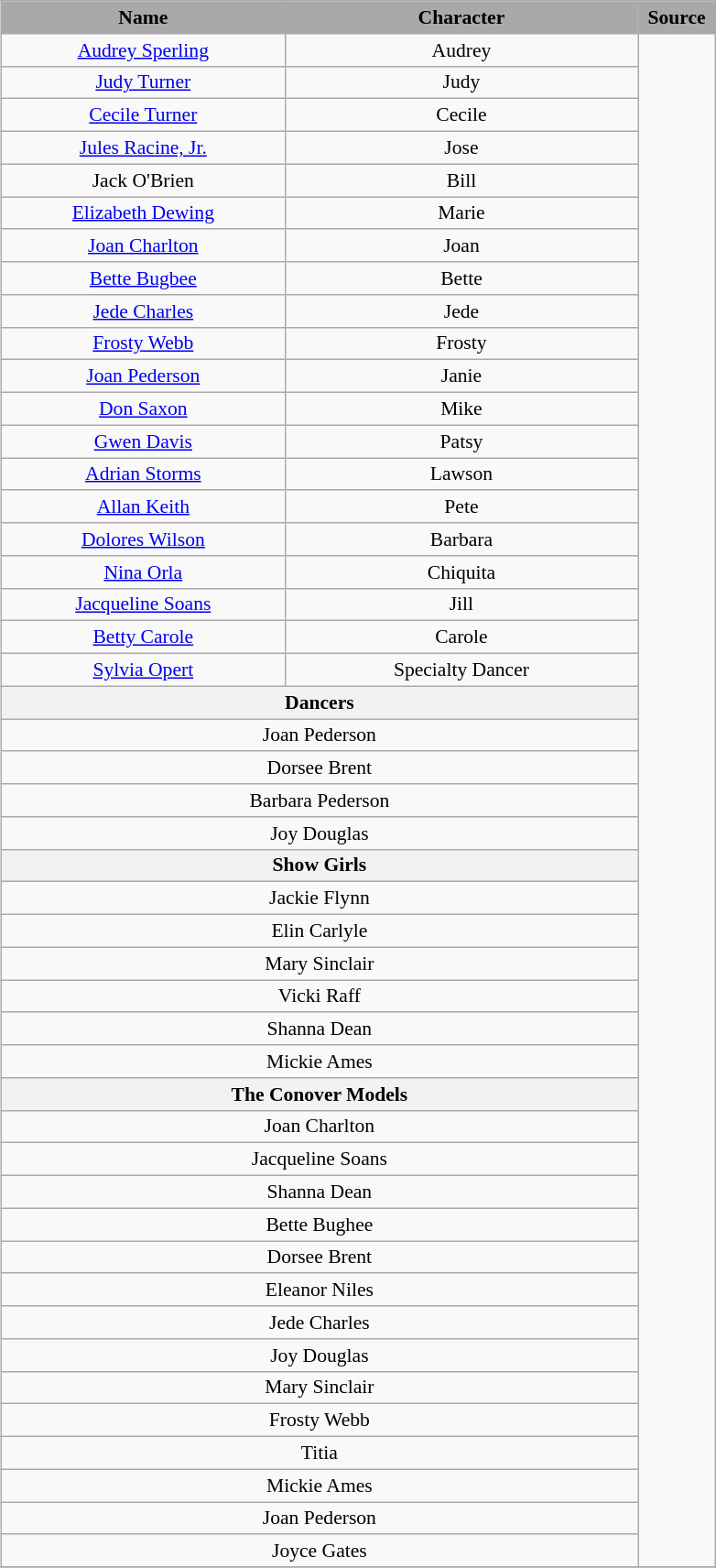<table class="wikitable" style="font-size:90%; text-align:center; margin: 5px;">
<tr>
<th style="background:darkGrey; width:200px;">Name</th>
<th style="background:darkGrey; width:250px;">Character</th>
<th style="background:darkGrey; width:50px;">Source</th>
</tr>
<tr>
<td><a href='#'>Audrey Sperling</a></td>
<td>Audrey</td>
<td rowspan="47"></td>
</tr>
<tr>
<td><a href='#'>Judy Turner</a></td>
<td>Judy</td>
</tr>
<tr>
<td><a href='#'>Cecile Turner</a></td>
<td>Cecile</td>
</tr>
<tr>
<td><a href='#'>Jules Racine, Jr.</a></td>
<td>Jose</td>
</tr>
<tr>
<td>Jack O'Brien</td>
<td>Bill</td>
</tr>
<tr>
<td><a href='#'>Elizabeth Dewing</a></td>
<td>Marie</td>
</tr>
<tr>
<td><a href='#'>Joan Charlton</a></td>
<td>Joan</td>
</tr>
<tr>
<td><a href='#'>Bette Bugbee</a></td>
<td>Bette</td>
</tr>
<tr>
<td><a href='#'>Jede Charles</a></td>
<td>Jede</td>
</tr>
<tr>
<td><a href='#'>Frosty Webb</a></td>
<td>Frosty</td>
</tr>
<tr>
<td><a href='#'>Joan Pederson</a></td>
<td>Janie</td>
</tr>
<tr>
<td><a href='#'>Don Saxon</a></td>
<td>Mike</td>
</tr>
<tr>
<td><a href='#'>Gwen Davis</a></td>
<td>Patsy</td>
</tr>
<tr>
<td><a href='#'>Adrian Storms</a></td>
<td>Lawson</td>
</tr>
<tr>
<td><a href='#'>Allan Keith</a></td>
<td>Pete</td>
</tr>
<tr>
<td><a href='#'>Dolores Wilson</a></td>
<td>Barbara</td>
</tr>
<tr>
<td><a href='#'>Nina Orla</a></td>
<td>Chiquita</td>
</tr>
<tr>
<td><a href='#'>Jacqueline Soans</a></td>
<td>Jill</td>
</tr>
<tr>
<td><a href='#'>Betty Carole</a></td>
<td>Carole</td>
</tr>
<tr>
<td><a href='#'>Sylvia Opert</a></td>
<td>Specialty Dancer</td>
</tr>
<tr>
<th colspan="2">Dancers</th>
</tr>
<tr>
<td colspan="2">Joan Pederson</td>
</tr>
<tr>
<td colspan="2">Dorsee Brent</td>
</tr>
<tr>
<td colspan="2">Barbara Pederson</td>
</tr>
<tr>
<td colspan="2">Joy Douglas</td>
</tr>
<tr>
<th colspan="2">Show Girls</th>
</tr>
<tr>
<td colspan="2">Jackie Flynn</td>
</tr>
<tr>
<td colspan="2">Elin Carlyle</td>
</tr>
<tr>
<td colspan="2">Mary Sinclair</td>
</tr>
<tr>
<td colspan="2">Vicki Raff</td>
</tr>
<tr>
<td colspan="2">Shanna Dean</td>
</tr>
<tr>
<td colspan="2">Mickie Ames</td>
</tr>
<tr>
<th colspan="2">The Conover Models</th>
</tr>
<tr>
<td colspan="2">Joan Charlton</td>
</tr>
<tr>
<td colspan="2">Jacqueline Soans</td>
</tr>
<tr>
<td colspan="2">Shanna Dean</td>
</tr>
<tr>
<td colspan="2">Bette Bughee</td>
</tr>
<tr>
<td colspan="2">Dorsee Brent</td>
</tr>
<tr>
<td colspan="2">Eleanor Niles</td>
</tr>
<tr>
<td colspan="2">Jede Charles</td>
</tr>
<tr>
<td colspan="2">Joy Douglas</td>
</tr>
<tr>
<td colspan="2">Mary Sinclair</td>
</tr>
<tr>
<td colspan="2">Frosty Webb</td>
</tr>
<tr>
<td colspan="2">Titia</td>
</tr>
<tr>
<td colspan="2">Mickie Ames</td>
</tr>
<tr>
<td colspan="2">Joan Pederson</td>
</tr>
<tr>
<td colspan="2">Joyce Gates</td>
</tr>
<tr>
</tr>
</table>
